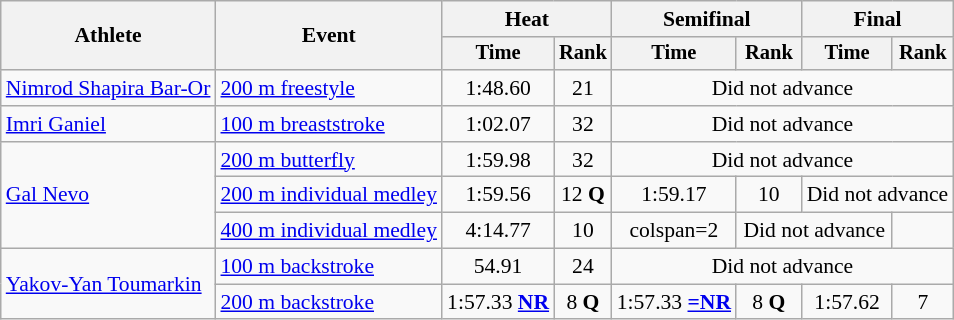<table class=wikitable style="font-size:90%">
<tr>
<th rowspan="2">Athlete</th>
<th rowspan="2">Event</th>
<th colspan="2">Heat</th>
<th colspan="2">Semifinal</th>
<th colspan="2">Final</th>
</tr>
<tr style="font-size:95%">
<th>Time</th>
<th>Rank</th>
<th>Time</th>
<th>Rank</th>
<th>Time</th>
<th>Rank</th>
</tr>
<tr align=center>
<td align=left><a href='#'>Nimrod Shapira Bar-Or</a></td>
<td align=left><a href='#'>200 m freestyle</a></td>
<td>1:48.60</td>
<td>21</td>
<td colspan=4>Did not advance</td>
</tr>
<tr align=center>
<td align=left><a href='#'>Imri Ganiel</a></td>
<td align=left><a href='#'>100 m breaststroke</a></td>
<td>1:02.07</td>
<td>32</td>
<td colspan=4>Did not advance</td>
</tr>
<tr align=center>
<td align=left rowspan=3><a href='#'>Gal Nevo</a></td>
<td align=left><a href='#'>200 m butterfly</a></td>
<td>1:59.98</td>
<td>32</td>
<td colspan=4>Did not advance</td>
</tr>
<tr align=center>
<td align=left><a href='#'>200 m individual medley</a></td>
<td>1:59.56</td>
<td>12 <strong>Q</strong></td>
<td>1:59.17</td>
<td>10</td>
<td colspan=2>Did not advance</td>
</tr>
<tr align=center>
<td align=left><a href='#'>400 m individual medley</a></td>
<td>4:14.77</td>
<td>10</td>
<td>colspan=2 </td>
<td colspan=2>Did not advance</td>
</tr>
<tr align=center>
<td align=left rowspan=2><a href='#'>Yakov-Yan Toumarkin</a></td>
<td align=left><a href='#'>100 m backstroke</a></td>
<td>54.91</td>
<td>24</td>
<td colspan=4>Did not advance</td>
</tr>
<tr align=center>
<td align=left><a href='#'>200 m backstroke</a></td>
<td>1:57.33 <strong><a href='#'>NR</a></strong></td>
<td>8 <strong>Q</strong></td>
<td>1:57.33 <strong><a href='#'>=NR</a></strong></td>
<td>8 <strong>Q</strong></td>
<td>1:57.62</td>
<td>7</td>
</tr>
</table>
